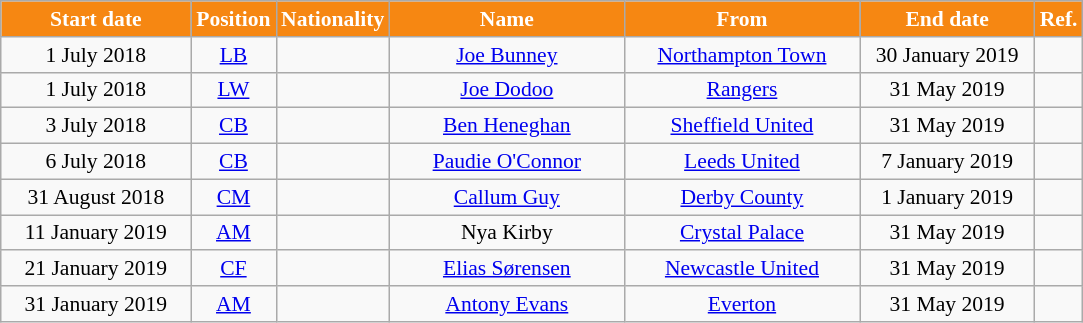<table class="wikitable" style="text-align:center; font-size:90%; ">
<tr>
<th style="background:#F68712; color:white; width:120px;">Start date</th>
<th style="background:#F68712; color:white; width:50px;">Position</th>
<th style="background:#F68712; color:white; width:50px;">Nationality</th>
<th style="background:#F68712; color:white; width:150px;">Name</th>
<th style="background:#F68712; color:white; width:150px;">From</th>
<th style="background:#F68712; color:white; width:110px;">End date</th>
<th style="background:#F68712; color:white; width:25px;">Ref.</th>
</tr>
<tr>
<td>1 July 2018</td>
<td><a href='#'>LB</a></td>
<td></td>
<td><a href='#'>Joe Bunney</a></td>
<td><a href='#'>Northampton Town</a></td>
<td>30 January 2019</td>
<td></td>
</tr>
<tr>
<td>1 July 2018</td>
<td><a href='#'>LW</a></td>
<td></td>
<td><a href='#'>Joe Dodoo</a></td>
<td><a href='#'>Rangers</a></td>
<td>31 May 2019</td>
<td></td>
</tr>
<tr>
<td>3 July 2018</td>
<td><a href='#'>CB</a></td>
<td></td>
<td><a href='#'>Ben Heneghan</a></td>
<td><a href='#'>Sheffield United</a></td>
<td>31 May 2019</td>
<td></td>
</tr>
<tr>
<td>6 July 2018</td>
<td><a href='#'>CB</a></td>
<td></td>
<td><a href='#'>Paudie O'Connor</a></td>
<td><a href='#'>Leeds United</a></td>
<td>7 January 2019</td>
<td></td>
</tr>
<tr>
<td>31 August 2018</td>
<td><a href='#'>CM</a></td>
<td></td>
<td><a href='#'>Callum Guy</a></td>
<td><a href='#'>Derby County</a></td>
<td>1 January 2019</td>
<td></td>
</tr>
<tr>
<td>11 January 2019</td>
<td><a href='#'>AM</a></td>
<td></td>
<td>Nya Kirby</td>
<td><a href='#'>Crystal Palace</a></td>
<td>31 May 2019</td>
<td></td>
</tr>
<tr>
<td>21 January 2019</td>
<td><a href='#'>CF</a></td>
<td></td>
<td><a href='#'>Elias Sørensen</a></td>
<td><a href='#'>Newcastle United</a></td>
<td>31 May 2019</td>
<td></td>
</tr>
<tr>
<td>31 January 2019</td>
<td><a href='#'>AM</a></td>
<td></td>
<td><a href='#'>Antony Evans</a></td>
<td><a href='#'>Everton</a></td>
<td>31 May 2019</td>
<td></td>
</tr>
</table>
